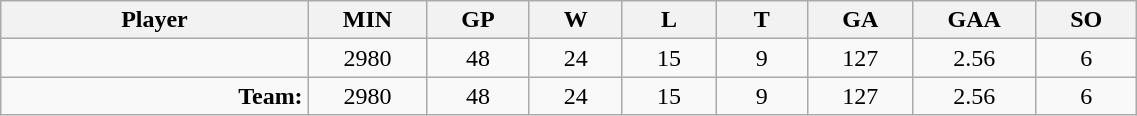<table class="wikitable sortable" width="60%">
<tr>
<th bgcolor="#DDDDFF" width="10%">Player</th>
<th width="3%" bgcolor="#DDDDFF" title="Minutes played">MIN</th>
<th width="3%" bgcolor="#DDDDFF" title="Games played in">GP</th>
<th width="3%" bgcolor="#DDDDFF" title="Wins">W</th>
<th width="3%" bgcolor="#DDDDFF"title="Losses">L</th>
<th width="3%" bgcolor="#DDDDFF" title="Ties">T</th>
<th width="3%" bgcolor="#DDDDFF" title="Goals against">GA</th>
<th width="3%" bgcolor="#DDDDFF" title="Goals against average">GAA</th>
<th width="3%" bgcolor="#DDDDFF"title="Shut-outs">SO</th>
</tr>
<tr align="center">
<td align="right"></td>
<td>2980</td>
<td>48</td>
<td>24</td>
<td>15</td>
<td>9</td>
<td>127</td>
<td>2.56</td>
<td>6</td>
</tr>
<tr align="center">
<td align="right"><strong>Team:</strong></td>
<td>2980</td>
<td>48</td>
<td>24</td>
<td>15</td>
<td>9</td>
<td>127</td>
<td>2.56</td>
<td>6</td>
</tr>
</table>
